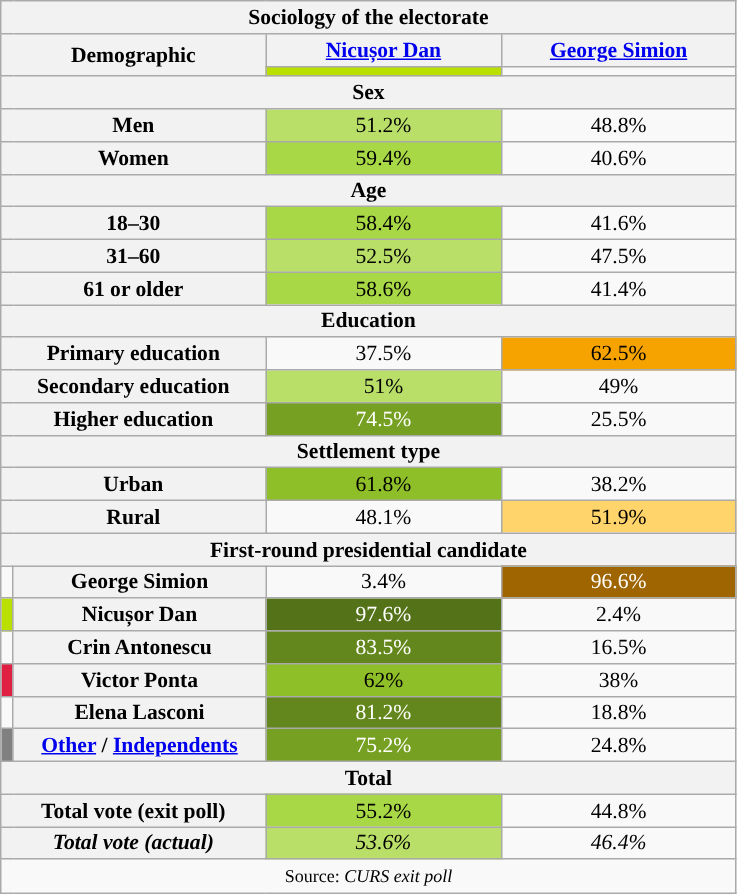<table class="wikitable" style="font-size:90%; text-align:center; line-height:15px;">
<tr>
<th colspan="4">Sociology of the electorate</th>
</tr>
<tr>
<th colspan="2" rowspan="2" style="width:170px;">Demographic</th>
<th style="width:150px;"><a href='#'>Nicușor Dan</a></th>
<th style="width:150px;"><a href='#'>George Simion</a></th>
</tr>
<tr>
<td style="background:#BAE002;"></td>
<td style="background:"></td>
</tr>
<tr>
<th colspan="4">Sex</th>
</tr>
<tr>
<th colspan="2">Men</th>
<td style="background:#B9DF68;">51.2%</td>
<td>48.8%</td>
</tr>
<tr>
<th colspan="2">Women</th>
<td style="background:#A8D845;">59.4%</td>
<td>40.6%</td>
</tr>
<tr>
<th colspan="4">Age</th>
</tr>
<tr>
<th colspan="2">18–30</th>
<td style="background:#A8D845;">58.4%</td>
<td>41.6%</td>
</tr>
<tr>
<th colspan="2">31–60</th>
<td style="background:#B9DF68;">52.5%</td>
<td>47.5%</td>
</tr>
<tr>
<th colspan="2">61 or older</th>
<td style="background:#A8D845;">58.6%</td>
<td>41.4%</td>
</tr>
<tr>
<th colspan="4">Education</th>
</tr>
<tr>
<th colspan="2">Primary education</th>
<td>37.5%</td>
<td style="background:#F6A300;">62.5%</td>
</tr>
<tr>
<th colspan="2">Secondary education</th>
<td style="background:#B9DF68;">51%</td>
<td>49%</td>
</tr>
<tr>
<th colspan="2">Higher education</th>
<td style="background:#76A021; color:white;">74.5%</td>
<td>25.5%</td>
</tr>
<tr>
<th colspan="4">Settlement type</th>
</tr>
<tr>
<th colspan="2">Urban</th>
<td style="background:#8FBF28;">61.8%</td>
<td>38.2%</td>
</tr>
<tr>
<th colspan="2">Rural</th>
<td>48.1%</td>
<td style="background:#FFD46A;">51.9%</td>
</tr>
<tr>
<th colspan="4">First-round presidential candidate</th>
</tr>
<tr>
<td style="background:"></td>
<th>George Simion</th>
<td>3.4%</td>
<td style="background:#9E6500; color:white;">96.6%</td>
</tr>
<tr>
<td style="background:#BAE002;"></td>
<th>Nicușor Dan</th>
<td style="background:#547218; color:white;">97.6%</td>
<td>2.4%</td>
</tr>
<tr>
<td style="background:"></td>
<th>Crin Antonescu</th>
<td style="background:#63871C; color:white;">83.5%</td>
<td>16.5%</td>
</tr>
<tr>
<td style="background:#E02043; "></td>
<th>Victor Ponta</th>
<td style="background:#8FBF28;">62%</td>
<td>38%</td>
</tr>
<tr>
<td style="background:"></td>
<th>Elena Lasconi</th>
<td style="background:#63871C; color:white;">81.2%</td>
<td>18.8%</td>
</tr>
<tr>
<td style="background:grey;"></td>
<th><a href='#'>Other</a> / <a href='#'>Independents</a></th>
<td style="background:#76A021; color:white;">75.2%</td>
<td>24.8%</td>
</tr>
<tr>
<th colspan="4">Total</th>
</tr>
<tr>
<th colspan="2">Total vote (exit poll)</th>
<td style="background:#A8D845;">55.2%</td>
<td>44.8%</td>
</tr>
<tr>
<th colspan="2"><em>Total vote (actual)</em></th>
<td style="background:#B9DF68;"><em>53.6%</em></td>
<td><em>46.4%</em></td>
</tr>
<tr>
<td colspan="4"><small>Source: <em>CURS exit poll</em></small></td>
</tr>
</table>
